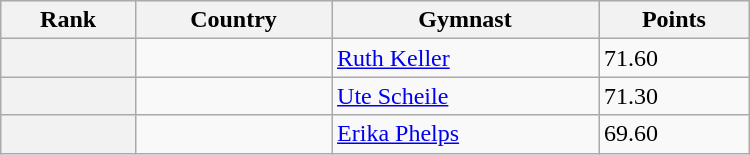<table class="wikitable" width=500>
<tr bgcolor="#efefef">
<th>Rank</th>
<th>Country</th>
<th>Gymnast</th>
<th>Points</th>
</tr>
<tr>
<th></th>
<td></td>
<td><a href='#'>Ruth Keller</a></td>
<td>71.60</td>
</tr>
<tr>
<th></th>
<td></td>
<td><a href='#'>Ute Scheile</a></td>
<td>71.30</td>
</tr>
<tr>
<th></th>
<td></td>
<td><a href='#'>Erika Phelps</a></td>
<td>69.60</td>
</tr>
</table>
